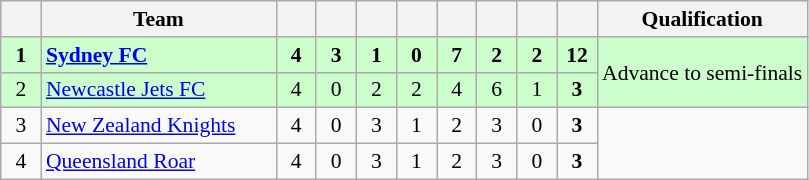<table class="wikitable" style="font-size:90%; text-align:center;">
<tr>
<th width="20"></th>
<th width="150">Team</th>
<th width="20"></th>
<th width="20"></th>
<th width="20"></th>
<th width="20"></th>
<th width="20"></th>
<th width="20"></th>
<th width="20"></th>
<th width="20"></th>
<th>Qualification</th>
</tr>
<tr style="background:#ccffcc;">
<td><strong>1</strong></td>
<td style="text-align:left;"><strong><a href='#'>Sydney FC</a></strong></td>
<td><strong>4</strong></td>
<td><strong>3</strong></td>
<td><strong>1</strong></td>
<td><strong>0</strong></td>
<td><strong>7</strong></td>
<td><strong>2</strong></td>
<td><strong>2</strong></td>
<td><strong>12</strong></td>
<td rowspan="2">Advance to semi-finals</td>
</tr>
<tr style="background:#ccffcc;">
<td>2</td>
<td style="text-align:left;"><a href='#'>Newcastle Jets FC</a></td>
<td>4</td>
<td>0</td>
<td>2</td>
<td>2</td>
<td>4</td>
<td>6</td>
<td>1</td>
<td><strong>3</strong></td>
</tr>
<tr>
<td>3</td>
<td style="text-align:left;"><a href='#'>New Zealand Knights</a></td>
<td>4</td>
<td>0</td>
<td>3</td>
<td>1</td>
<td>2</td>
<td>3</td>
<td>0</td>
<td><strong>3</strong></td>
<td rowspan="2"></td>
</tr>
<tr>
<td>4</td>
<td style="text-align:left;"><a href='#'>Queensland Roar</a></td>
<td>4</td>
<td>0</td>
<td>3</td>
<td>1</td>
<td>2</td>
<td>3</td>
<td>0</td>
<td><strong>3</strong></td>
</tr>
</table>
